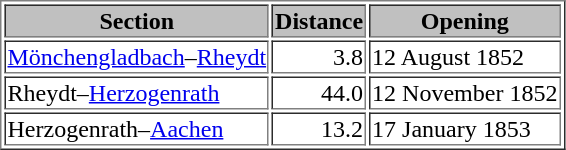<table border=1>
<tr ---- bgcolor="#C0C0C0">
<th>Section</th>
<th>Distance</th>
<th>Opening</th>
</tr>
<tr>
<td><a href='#'>Mönchengladbach</a>–<a href='#'>Rheydt</a></td>
<td align="right">3.8</td>
<td>12 August 1852</td>
</tr>
<tr>
<td>Rheydt–<a href='#'>Herzogenrath</a></td>
<td align="right">44.0</td>
<td>12 November 1852</td>
</tr>
<tr>
<td>Herzogenrath–<a href='#'>Aachen</a></td>
<td align="right">13.2</td>
<td>17 January 1853</td>
</tr>
</table>
